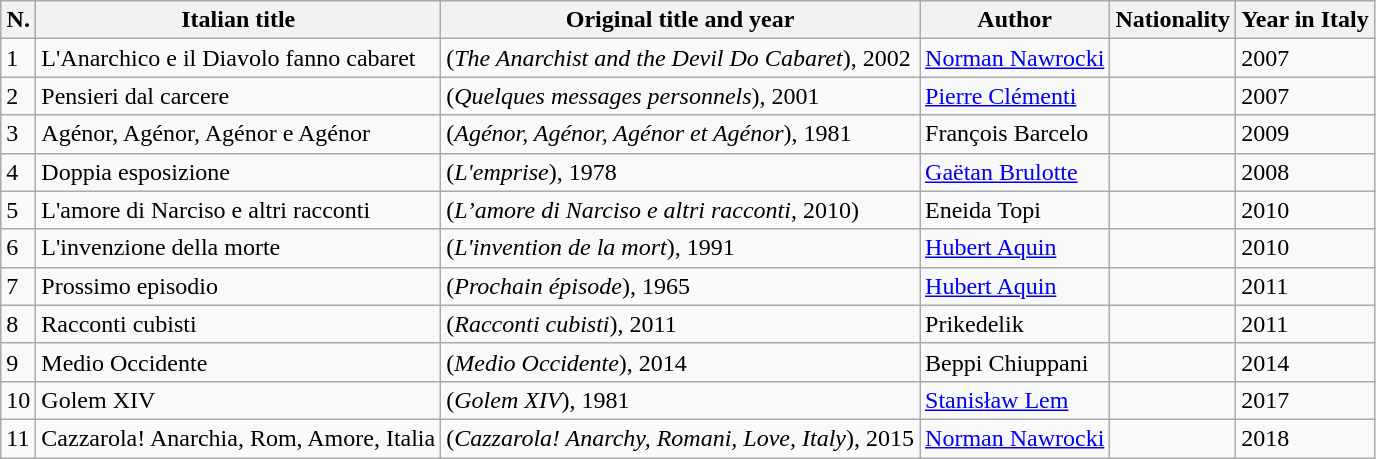<table class="wikitable sortable" |>
<tr bgcolor="#EFEFEF"|>
<th>N.</th>
<th>Italian title</th>
<th>Original title and year</th>
<th>Author</th>
<th>Nationality</th>
<th>Year in Italy</th>
</tr>
<tr>
<td>1</td>
<td>L'Anarchico e il Diavolo fanno cabaret</td>
<td>(<em>The Anarchist and the Devil Do Cabaret</em>), 2002</td>
<td><a href='#'>Norman Nawrocki</a></td>
<td></td>
<td>2007</td>
</tr>
<tr>
<td>2</td>
<td>Pensieri dal carcere</td>
<td>(<em>Quelques messages personnels</em>), 2001</td>
<td><a href='#'>Pierre Clémenti</a></td>
<td></td>
<td>2007</td>
</tr>
<tr>
<td>3</td>
<td>Agénor, Agénor, Agénor e Agénor</td>
<td>(<em>Agénor, Agénor, Agénor et Agénor</em>), 1981</td>
<td>François Barcelo</td>
<td></td>
<td>2009</td>
</tr>
<tr>
<td>4</td>
<td>Doppia esposizione</td>
<td>(<em>L'emprise</em>), 1978</td>
<td><a href='#'>Gaëtan Brulotte</a></td>
<td></td>
<td>2008</td>
</tr>
<tr>
<td>5</td>
<td>L'amore di Narciso e altri racconti</td>
<td>(<em>L’amore di Narciso e altri racconti</em>, 2010)</td>
<td>Eneida Topi</td>
<td></td>
<td>2010</td>
</tr>
<tr>
<td>6</td>
<td>L'invenzione della morte</td>
<td>(<em>L'invention de la mort</em>), 1991</td>
<td><a href='#'>Hubert Aquin</a></td>
<td></td>
<td>2010</td>
</tr>
<tr>
<td>7</td>
<td>Prossimo episodio</td>
<td>(<em>Prochain épisode</em>), 1965</td>
<td><a href='#'>Hubert Aquin</a></td>
<td></td>
<td>2011</td>
</tr>
<tr>
<td>8</td>
<td>Racconti cubisti</td>
<td>(<em>Racconti cubisti</em>), 2011</td>
<td>Prikedelik</td>
<td></td>
<td>2011</td>
</tr>
<tr>
<td>9</td>
<td>Medio Occidente</td>
<td>(<em>Medio Occidente</em>), 2014</td>
<td>Beppi Chiuppani</td>
<td></td>
<td>2014</td>
</tr>
<tr>
<td>10</td>
<td>Golem XIV</td>
<td>(<em>Golem XIV</em>), 1981</td>
<td><a href='#'>Stanisław Lem</a></td>
<td></td>
<td>2017</td>
</tr>
<tr>
<td>11</td>
<td>Cazzarola! Anarchia, Rom, Amore, Italia</td>
<td>(<em>Cazzarola! Anarchy, Romani, Love, Italy</em>), 2015</td>
<td><a href='#'>Norman Nawrocki</a></td>
<td></td>
<td>2018</td>
</tr>
</table>
